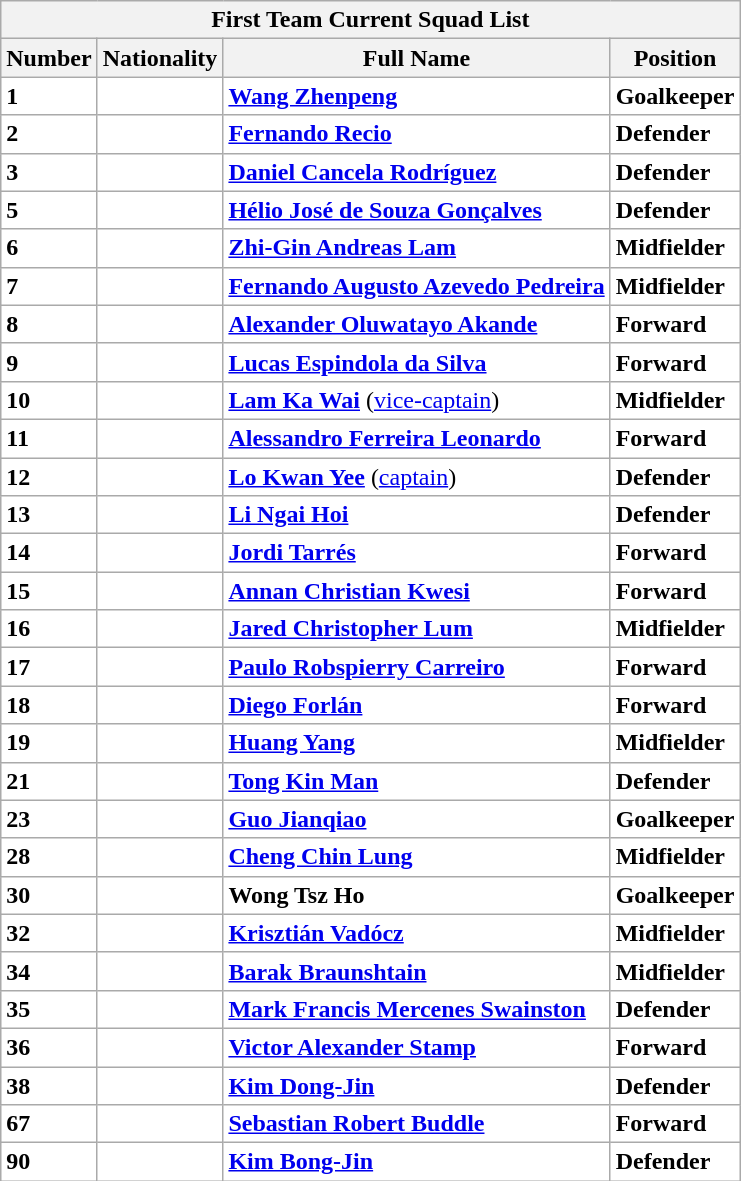<table class="wikitable">
<tr>
<th colspan=4>First Team Current Squad List</th>
</tr>
<tr>
<th>Number</th>
<th>Nationality</th>
<th>Full Name</th>
<th>Position</th>
</tr>
<tr bgcolor=#FFFFFF>
<td><strong>1</strong></td>
<td></td>
<td><strong><a href='#'>Wang Zhenpeng</a></strong></td>
<td><strong>Goalkeeper</strong></td>
</tr>
<tr bgcolor=#FFFFFF>
<td><strong>2</strong></td>
<td></td>
<td><strong><a href='#'>Fernando Recio</a></strong></td>
<td><strong>Defender</strong></td>
</tr>
<tr bgcolor=#FFFFFF>
<td><strong>3</strong></td>
<td></td>
<td><strong><a href='#'>Daniel Cancela Rodríguez</a></strong></td>
<td><strong>Defender</strong></td>
</tr>
<tr bgcolor=#FFFFFF>
<td><strong>5</strong></td>
<td></td>
<td><strong><a href='#'>Hélio José de Souza Gonçalves</a></strong></td>
<td><strong>Defender</strong></td>
</tr>
<tr bgcolor=#FFFFFF>
<td><strong>6</strong></td>
<td> </td>
<td><strong><a href='#'>Zhi-Gin Andreas Lam</a></strong></td>
<td><strong>Midfielder</strong></td>
</tr>
<tr bgcolor=#FFFFFF>
<td><strong>7</strong></td>
<td></td>
<td><strong><a href='#'>Fernando Augusto Azevedo Pedreira</a></strong></td>
<td><strong>Midfielder</strong></td>
</tr>
<tr bgcolor=#FFFFFF>
<td><strong>8</strong></td>
<td></td>
<td><strong><a href='#'>Alexander Oluwatayo Akande</a></strong></td>
<td><strong>Forward</strong></td>
</tr>
<tr bgcolor=#FFFFFF>
<td><strong>9</strong></td>
<td></td>
<td><strong><a href='#'>Lucas Espindola da Silva</a></strong></td>
<td><strong>Forward</strong></td>
</tr>
<tr bgcolor=#FFFFFF>
<td><strong>10</strong></td>
<td></td>
<td><strong><a href='#'>Lam Ka Wai</a></strong> (<a href='#'>vice-captain</a>)</td>
<td><strong>Midfielder</strong></td>
</tr>
<tr bgcolor=#FFFFFF>
<td><strong>11</strong></td>
<td></td>
<td><strong><a href='#'>Alessandro Ferreira Leonardo</a></strong></td>
<td><strong>Forward</strong></td>
</tr>
<tr bgcolor=#FFFFFF>
<td><strong>12</strong></td>
<td></td>
<td><strong><a href='#'>Lo Kwan Yee</a></strong> (<a href='#'>captain</a>)</td>
<td><strong>Defender</strong></td>
</tr>
<tr bgcolor=#FFFFFF>
<td><strong>13</strong></td>
<td></td>
<td><strong><a href='#'>Li Ngai Hoi</a></strong></td>
<td><strong>Defender</strong></td>
</tr>
<tr bgcolor=#FFFFFF>
<td><strong>14</strong></td>
<td></td>
<td><strong><a href='#'>Jordi Tarrés</a></strong></td>
<td><strong>Forward</strong></td>
</tr>
<tr bgcolor=#FFFFFF>
<td><strong>15</strong></td>
<td></td>
<td><strong><a href='#'>Annan Christian Kwesi</a></strong></td>
<td><strong>Forward</strong></td>
</tr>
<tr bgcolor=#FFFFFF>
<td><strong>16</strong></td>
<td> </td>
<td><strong><a href='#'>Jared Christopher Lum</a></strong></td>
<td><strong>Midfielder</strong></td>
</tr>
<tr bgcolor=#FFFFFF>
<td><strong>17</strong></td>
<td></td>
<td><strong><a href='#'>Paulo Robspierry Carreiro</a></strong></td>
<td><strong>Forward</strong></td>
</tr>
<tr bgcolor=#FFFFFF>
<td><strong>18</strong></td>
<td></td>
<td><strong><a href='#'>Diego Forlán</a></strong></td>
<td><strong>Forward</strong></td>
</tr>
<tr bgcolor=#FFFFFF>
<td><strong>19</strong></td>
<td></td>
<td><strong><a href='#'>Huang Yang</a></strong></td>
<td><strong>Midfielder</strong></td>
</tr>
<tr bgcolor=#FFFFFF>
<td><strong>21</strong></td>
<td></td>
<td><strong><a href='#'>Tong Kin Man</a></strong></td>
<td><strong>Defender</strong></td>
</tr>
<tr bgcolor=#FFFFFF>
<td><strong>23</strong></td>
<td></td>
<td><strong><a href='#'>Guo Jianqiao</a></strong></td>
<td><strong>Goalkeeper</strong></td>
</tr>
<tr bgcolor=#FFFFFF>
<td><strong>28</strong></td>
<td></td>
<td><strong><a href='#'>Cheng Chin Lung</a></strong></td>
<td><strong>Midfielder</strong></td>
</tr>
<tr bgcolor=#FFFFFF>
<td><strong>30</strong></td>
<td></td>
<td><strong>Wong Tsz Ho</strong></td>
<td><strong>Goalkeeper</strong></td>
</tr>
<tr bgcolor=#FFFFFF>
<td><strong>32</strong></td>
<td></td>
<td><strong><a href='#'>Krisztián Vadócz</a></strong></td>
<td><strong>Midfielder</strong></td>
</tr>
<tr bgcolor=#FFFFFF>
<td><strong>34</strong></td>
<td> </td>
<td><strong><a href='#'>Barak Braunshtain</a></strong></td>
<td><strong>Midfielder</strong></td>
</tr>
<tr bgcolor=#FFFFFF>
<td><strong>35</strong></td>
<td> </td>
<td><strong><a href='#'>Mark Francis Mercenes Swainston</a></strong></td>
<td><strong>Defender</strong></td>
</tr>
<tr bgcolor=#FFFFFF>
<td><strong>36</strong></td>
<td> </td>
<td><strong><a href='#'>Victor Alexander Stamp</a></strong></td>
<td><strong>Forward</strong></td>
</tr>
<tr bgcolor=#FFFFFF>
<td><strong>38</strong></td>
<td></td>
<td><strong><a href='#'>Kim Dong-Jin</a></strong></td>
<td><strong>Defender</strong></td>
</tr>
<tr bgcolor=#FFFFFF>
<td><strong>67</strong></td>
<td> </td>
<td><strong><a href='#'>Sebastian Robert Buddle</a></strong></td>
<td><strong>Forward</strong></td>
</tr>
<tr bgcolor=#FFFFFF>
<td><strong>90</strong></td>
<td></td>
<td><strong><a href='#'>Kim Bong-Jin</a></strong></td>
<td><strong>Defender</strong></td>
</tr>
</table>
